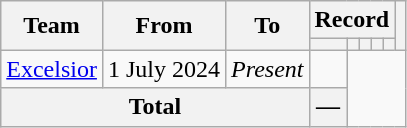<table class="wikitable" style="text-align:center">
<tr>
<th rowspan="2">Team</th>
<th rowspan="2">From</th>
<th rowspan="2">To</th>
<th colspan="5">Record</th>
<th rowspan="2"></th>
</tr>
<tr>
<th></th>
<th></th>
<th></th>
<th></th>
<th></th>
</tr>
<tr>
<td align="left"><a href='#'>Excelsior</a></td>
<td align="left">1 July 2024</td>
<td align="left"><em>Present</em><br></td>
<td></td>
</tr>
<tr>
<th colspan="3">Total<br></th>
<th>—</th>
</tr>
</table>
